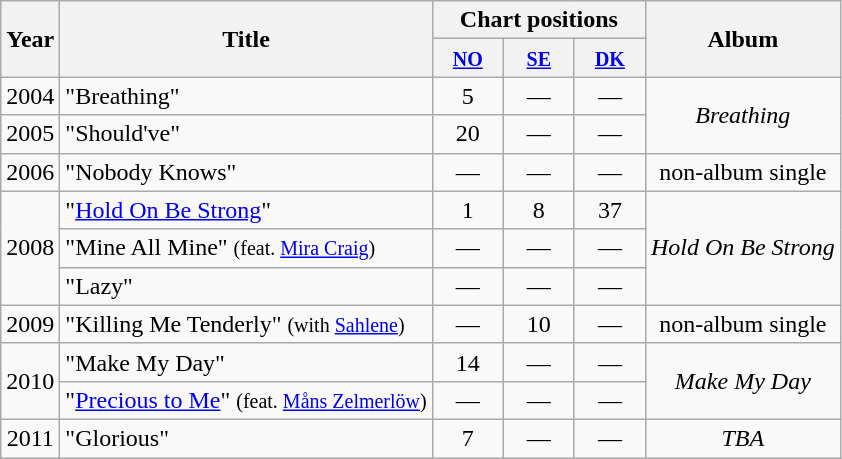<table class="wikitable">
<tr>
<th rowspan="2">Year</th>
<th rowspan="2">Title</th>
<th colspan="3">Chart positions</th>
<th rowspan="2">Album</th>
</tr>
<tr>
<th width="40"><small><a href='#'>NO</a></small></th>
<th width="40"><small><a href='#'>SE</a></small></th>
<th width="40"><small><a href='#'>DK</a></small></th>
</tr>
<tr>
<td align="center" rowspan="1">2004</td>
<td align="left">"Breathing"</td>
<td align="center">5</td>
<td align="center">—</td>
<td align="center">—</td>
<td align="center" rowspan="2"><em>Breathing</em></td>
</tr>
<tr>
<td align="center" rowspan="1">2005</td>
<td align="left">"Should've"</td>
<td align="center">20</td>
<td align="center">—</td>
<td align="center">—</td>
</tr>
<tr>
<td align="center" rowspan="1">2006</td>
<td align="left">"Nobody Knows"</td>
<td align="center">—</td>
<td align="center">—</td>
<td align="center">—</td>
<td align="center" rowspan="1">non-album single</td>
</tr>
<tr>
<td align="center" rowspan="3">2008</td>
<td align="left">"<a href='#'>Hold On Be Strong</a>"</td>
<td align="center">1</td>
<td align="center">8</td>
<td align="center">37</td>
<td align="center" rowspan="3"><em>Hold On Be Strong</em></td>
</tr>
<tr>
<td align="left">"Mine All Mine" <small>(feat. <a href='#'>Mira Craig</a>)</small></td>
<td align="center">—</td>
<td align="center">—</td>
<td align="center">—</td>
</tr>
<tr>
<td align="left">"Lazy"</td>
<td align="center">—</td>
<td align="center">—</td>
<td align="center">—</td>
</tr>
<tr>
<td align="center" rowspan="1">2009</td>
<td align="left">"Killing Me Tenderly" <small>(with <a href='#'>Sahlene</a>)</small></td>
<td align="center">—</td>
<td align="center">10</td>
<td align="center">—</td>
<td align="center" rowspan="1">non-album single</td>
</tr>
<tr>
<td align="center" rowspan="2">2010</td>
<td align="left">"Make My Day"</td>
<td align="center">14</td>
<td align="center">—</td>
<td align="center">—</td>
<td align="center" rowspan="2"><em>Make My Day</em></td>
</tr>
<tr>
<td align="left">"<a href='#'>Precious to Me</a>" <small>(feat. <a href='#'>Måns Zelmerlöw</a>)</small></td>
<td align="center">—</td>
<td align="center">—</td>
<td align="center">—</td>
</tr>
<tr>
<td align="center" rowspan="1">2011</td>
<td align="left">"Glorious"</td>
<td align="center">7</td>
<td align="center">—</td>
<td align="center">—</td>
<td align="center" rowspan="1"><em>TBA</em></td>
</tr>
</table>
